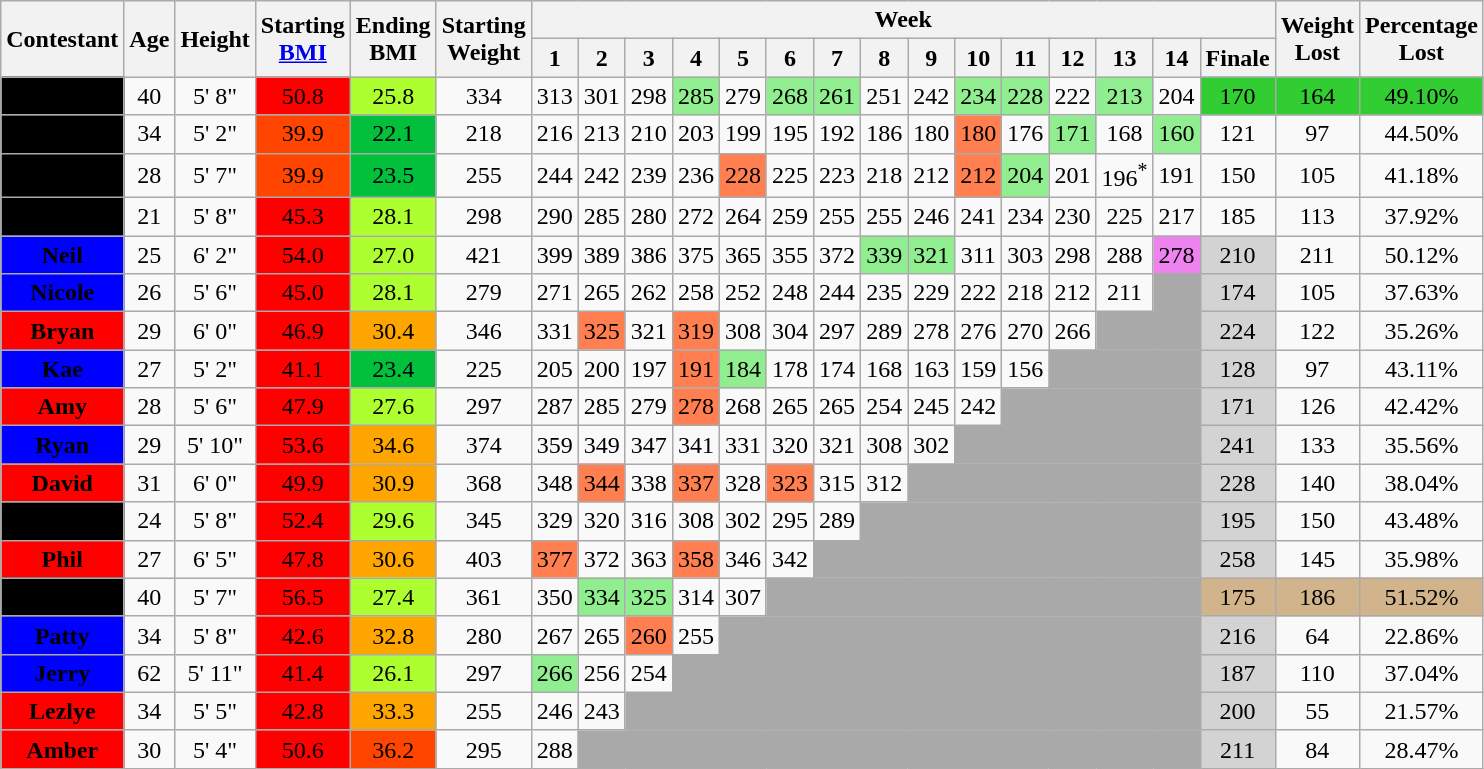<table class="wikitable sortable" style="text-align:center" align="center">
<tr>
<th rowspan=2>Contestant</th>
<th rowspan=2>Age</th>
<th rowspan=2>Height</th>
<th rowspan=2>Starting<br><a href='#'>BMI</a></th>
<th rowspan=2>Ending<br>BMI</th>
<th rowspan=2>Starting<br>Weight</th>
<th colspan=15>Week</th>
<th rowspan=2>Weight<br>Lost</th>
<th rowspan=2>Percentage<br>Lost</th>
</tr>
<tr>
<th>1</th>
<th>2</th>
<th>3</th>
<th>4</th>
<th>5</th>
<th>6</th>
<th>7</th>
<th>8</th>
<th>9</th>
<th>10</th>
<th>11</th>
<th>12</th>
<th>13</th>
<th>14</th>
<th>Finale</th>
</tr>
<tr>
<td bgcolor="black"><span><strong>Bill</strong></span></td>
<td>40</td>
<td>5' 8"</td>
<td bgcolor="red">50.8</td>
<td bgcolor="greenyellow">25.8</td>
<td>334</td>
<td>313</td>
<td>301</td>
<td>298</td>
<td bgcolor="lightgreen">285</td>
<td>279</td>
<td bgcolor="lightgreen">268</td>
<td bgcolor="lightgreen">261</td>
<td>251</td>
<td>242</td>
<td bgcolor="lightgreen">234</td>
<td bgcolor="lightgreen">228</td>
<td>222</td>
<td bgcolor="lightgreen">213</td>
<td>204</td>
<td bgcolor="limegreen">170</td>
<td bgcolor="limegreen">164</td>
<td bgcolor="limegreen">49.10%</td>
</tr>
<tr>
<td bgcolor="black"><span><strong>Julie</strong></span></td>
<td>34</td>
<td>5' 2"</td>
<td bgcolor="#FF4500">39.9</td>
<td bgcolor="#03C03C">22.1</td>
<td>218</td>
<td>216</td>
<td>213</td>
<td>210</td>
<td>203</td>
<td>199</td>
<td>195</td>
<td>192</td>
<td>186</td>
<td>180</td>
<td bgcolor="coral">180</td>
<td>176</td>
<td bgcolor="lightgreen">171</td>
<td>168</td>
<td bgcolor="lightgreen">160</td>
<td>121</td>
<td>97</td>
<td>44.50%</td>
</tr>
<tr>
<td bgcolor="black"><span><strong>Hollie</strong></span></td>
<td>28</td>
<td>5' 7"</td>
<td bgcolor="#FF4500">39.9</td>
<td bgcolor="#03C03C">23.5</td>
<td>255</td>
<td>244</td>
<td>242</td>
<td>239</td>
<td>236</td>
<td bgcolor="coral">228</td>
<td>225</td>
<td>223</td>
<td>218</td>
<td>212</td>
<td bgcolor="coral">212</td>
<td bgcolor="lightgreen">204</td>
<td>201</td>
<td>196<sup>*</sup></td>
<td>191</td>
<td>150</td>
<td>105</td>
<td>41.18%</td>
</tr>
<tr>
<td bgcolor="black"><span><strong>Isabeau</strong></span></td>
<td>21</td>
<td>5' 8"</td>
<td bgcolor="red">45.3</td>
<td bgcolor="greenyellow">28.1</td>
<td>298</td>
<td>290</td>
<td>285</td>
<td>280</td>
<td>272</td>
<td>264</td>
<td>259</td>
<td>255</td>
<td>255</td>
<td>246</td>
<td>241</td>
<td>234</td>
<td>230</td>
<td>225</td>
<td>217</td>
<td>185</td>
<td>113</td>
<td>37.92%</td>
</tr>
<tr>
<td bgcolor="blue"><span><strong>Neil</strong></span></td>
<td>25</td>
<td>6' 2"</td>
<td bgcolor="red">54.0</td>
<td bgcolor="greenyellow">27.0</td>
<td>421</td>
<td>399</td>
<td>389</td>
<td>386</td>
<td>375</td>
<td>365</td>
<td>355</td>
<td>372</td>
<td bgcolor="lightgreen">339</td>
<td bgcolor="lightgreen">321</td>
<td>311</td>
<td>303</td>
<td>298</td>
<td>288</td>
<td bgcolor="violet">278</td>
<td bgcolor=lightgrey>210</td>
<td>211</td>
<td>50.12%</td>
</tr>
<tr>
<td bgcolor="blue"><span><strong>Nicole</strong></span></td>
<td>26</td>
<td>5' 6"</td>
<td bgcolor="red">45.0</td>
<td bgcolor="greenyellow">28.1</td>
<td>279</td>
<td>271</td>
<td>265</td>
<td>262</td>
<td>258</td>
<td>252</td>
<td>248</td>
<td>244</td>
<td>235</td>
<td>229</td>
<td>222</td>
<td>218</td>
<td>212</td>
<td>211</td>
<td bgcolor="darkgray"></td>
<td bgcolor="lightgrey">174</td>
<td>105</td>
<td>37.63%</td>
</tr>
<tr>
<td bgcolor="red"><span><strong>Bryan</strong></span></td>
<td>29</td>
<td>6' 0"</td>
<td bgcolor="red">46.9</td>
<td bgcolor="orange">30.4</td>
<td>346</td>
<td>331</td>
<td bgcolor="coral">325</td>
<td>321</td>
<td bgcolor="coral">319</td>
<td>308</td>
<td>304</td>
<td>297</td>
<td>289</td>
<td>278</td>
<td>276</td>
<td>270</td>
<td>266</td>
<td colspan=2 bgcolor="darkgray"></td>
<td bgcolor=lightgrey>224</td>
<td>122</td>
<td>35.26%</td>
</tr>
<tr>
<td bgcolor="blue"><span><strong>Kae</strong></span></td>
<td>27</td>
<td>5' 2"</td>
<td bgcolor="red">41.1</td>
<td bgcolor="#03C03C">23.4</td>
<td>225</td>
<td>205</td>
<td>200</td>
<td>197</td>
<td bgcolor="coral">191</td>
<td bgcolor="lightgreen">184</td>
<td>178</td>
<td>174</td>
<td>168</td>
<td>163</td>
<td>159</td>
<td>156</td>
<td colspan=3 bgcolor="darkgray"></td>
<td bgcolor="lightgrey">128</td>
<td>97</td>
<td>43.11%</td>
</tr>
<tr>
<td bgcolor="red"><span><strong>Amy</strong></span></td>
<td>28</td>
<td>5' 6"</td>
<td bgcolor="red">47.9</td>
<td bgcolor="greenyellow">27.6</td>
<td>297</td>
<td>287</td>
<td>285</td>
<td>279</td>
<td bgcolor="coral">278</td>
<td>268</td>
<td>265</td>
<td>265</td>
<td>254</td>
<td>245</td>
<td>242</td>
<td colspan=4 bgcolor=darkgray></td>
<td bgcolor=lightgrey>171</td>
<td>126</td>
<td>42.42%</td>
</tr>
<tr>
<td bgcolor="blue"><span><strong>Ryan</strong></span></td>
<td>29</td>
<td>5' 10"</td>
<td bgcolor="red">53.6</td>
<td bgcolor="orange">34.6</td>
<td>374</td>
<td>359</td>
<td>349</td>
<td>347</td>
<td>341</td>
<td>331</td>
<td>320</td>
<td>321</td>
<td>308</td>
<td>302</td>
<td colspan=5 bgcolor="darkgray"></td>
<td bgcolor="lightgrey">241</td>
<td>133</td>
<td>35.56%</td>
</tr>
<tr>
<td bgcolor="red"><span><strong>David</strong></span></td>
<td>31</td>
<td>6' 0"</td>
<td bgcolor="red">49.9</td>
<td bgcolor="orange">30.9</td>
<td>368</td>
<td>348</td>
<td bgcolor="coral">344</td>
<td>338</td>
<td bgcolor="coral">337</td>
<td>328</td>
<td bgcolor="coral">323</td>
<td>315</td>
<td>312</td>
<td colspan=6 bgcolor=darkgray></td>
<td bgcolor=lightgrey>228</td>
<td>140</td>
<td>38.04%</td>
</tr>
<tr>
<td bgcolor="black"><span><strong>Jez</strong></span></td>
<td>24</td>
<td>5' 8"</td>
<td bgcolor="red">52.4</td>
<td bgcolor="greenyellow">29.6</td>
<td>345</td>
<td>329</td>
<td>320</td>
<td>316</td>
<td>308</td>
<td>302</td>
<td>295</td>
<td>289</td>
<td colspan=7 bgcolor=darkgray></td>
<td bgcolor=lightgrey>195</td>
<td>150</td>
<td>43.48%</td>
</tr>
<tr>
<td bgcolor="red"><span><strong>Phil</strong></span></td>
<td>27</td>
<td>6' 5"</td>
<td bgcolor="red">47.8</td>
<td bgcolor="orange">30.6</td>
<td>403</td>
<td bgcolor="coral">377</td>
<td>372</td>
<td>363</td>
<td bgcolor="coral">358</td>
<td>346</td>
<td>342</td>
<td colspan=8 bgcolor=darkgray></td>
<td bgcolor=lightgrey>258</td>
<td>145</td>
<td>35.98%</td>
</tr>
<tr>
<td bgcolor="black"><span><strong>Jim</strong></span></td>
<td>40</td>
<td>5' 7"</td>
<td bgcolor="red">56.5</td>
<td bgcolor="greenyellow">27.4</td>
<td>361</td>
<td>350</td>
<td bgcolor="lightgreen">334</td>
<td bgcolor="lightgreen">325</td>
<td>314</td>
<td>307</td>
<td colspan=9 bgcolor=darkgray></td>
<td bgcolor=tan>175</td>
<td bgcolor=tan>186</td>
<td bgcolor=tan>51.52%</td>
</tr>
<tr>
<td bgcolor="blue"><span><strong>Patty</strong></span></td>
<td>34</td>
<td>5' 8"</td>
<td bgcolor="red">42.6</td>
<td bgcolor="orange">32.8</td>
<td>280</td>
<td>267</td>
<td>265</td>
<td bgcolor="coral">260</td>
<td>255</td>
<td colspan=10 bgcolor=darkgray></td>
<td bgcolor=lightgrey>216</td>
<td>64</td>
<td>22.86%</td>
</tr>
<tr>
<td bgcolor="blue"><span><strong>Jerry</strong></span></td>
<td>62</td>
<td>5' 11"</td>
<td bgcolor="red">41.4</td>
<td bgcolor="greenyellow">26.1</td>
<td>297</td>
<td bgcolor="lightgreen">266</td>
<td>256</td>
<td>254</td>
<td colspan=11 bgcolor=darkgray></td>
<td bgcolor=lightgrey>187</td>
<td>110</td>
<td>37.04%</td>
</tr>
<tr>
<td bgcolor="red"><span><strong>Lezlye</strong></span></td>
<td>34</td>
<td>5' 5"</td>
<td bgcolor="red">42.8</td>
<td bgcolor="orange">33.3</td>
<td>255</td>
<td>246</td>
<td>243</td>
<td colspan=12 bgcolor=darkgray></td>
<td bgcolor=lightgrey>200</td>
<td>55</td>
<td>21.57%</td>
</tr>
<tr>
<td bgcolor="red"><span><strong>Amber</strong></span></td>
<td>30</td>
<td>5' 4"</td>
<td bgcolor="red">50.6</td>
<td bgcolor="#FF4500">36.2</td>
<td>295</td>
<td>288</td>
<td colspan=13 bgcolor=darkgray></td>
<td bgcolor=lightgrey>211</td>
<td>84</td>
<td>28.47%</td>
</tr>
</table>
